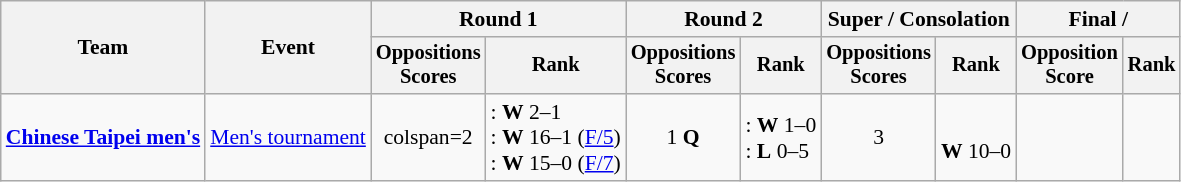<table class=wikitable style="font-size:90%; text-align:center;">
<tr>
<th rowspan=2>Team</th>
<th rowspan=2>Event</th>
<th colspan=2>Round 1</th>
<th colspan=2>Round 2</th>
<th colspan=2>Super / Consolation</th>
<th colspan=2>Final / </th>
</tr>
<tr style=font-size:95%>
<th>Oppositions<br>Scores</th>
<th>Rank</th>
<th>Oppositions<br>Scores</th>
<th>Rank</th>
<th>Oppositions<br>Scores</th>
<th>Rank</th>
<th>Opposition<br>Score</th>
<th>Rank</th>
</tr>
<tr>
<td align=left><strong><a href='#'>Chinese Taipei men's</a></strong></td>
<td align=left><a href='#'>Men's tournament</a></td>
<td>colspan=2 </td>
<td align=left>: <strong>W</strong> 2–1<br>: <strong>W</strong> 16–1 (<a href='#'>F/5</a>) <br>: <strong>W</strong> 15–0 (<a href='#'>F/7</a>)</td>
<td>1 <strong>Q</strong></td>
<td align=left>: <strong>W</strong> 1–0<br>: <strong>L</strong> 0–5</td>
<td>3</td>
<td><br><strong>W</strong> 10–0</td>
<td></td>
</tr>
</table>
